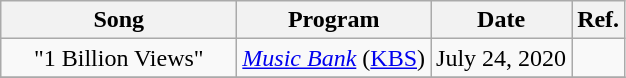<table class="wikitable sortable" style="text-align:center;">
<tr>
<th width="150">Song</th>
<th>Program</th>
<th>Date</th>
<th>Ref.</th>
</tr>
<tr>
<td>"1 Billion Views"</td>
<td><em><a href='#'>Music Bank</a></em> (<a href='#'>KBS</a>)</td>
<td>July 24, 2020</td>
<td></td>
</tr>
<tr>
</tr>
</table>
